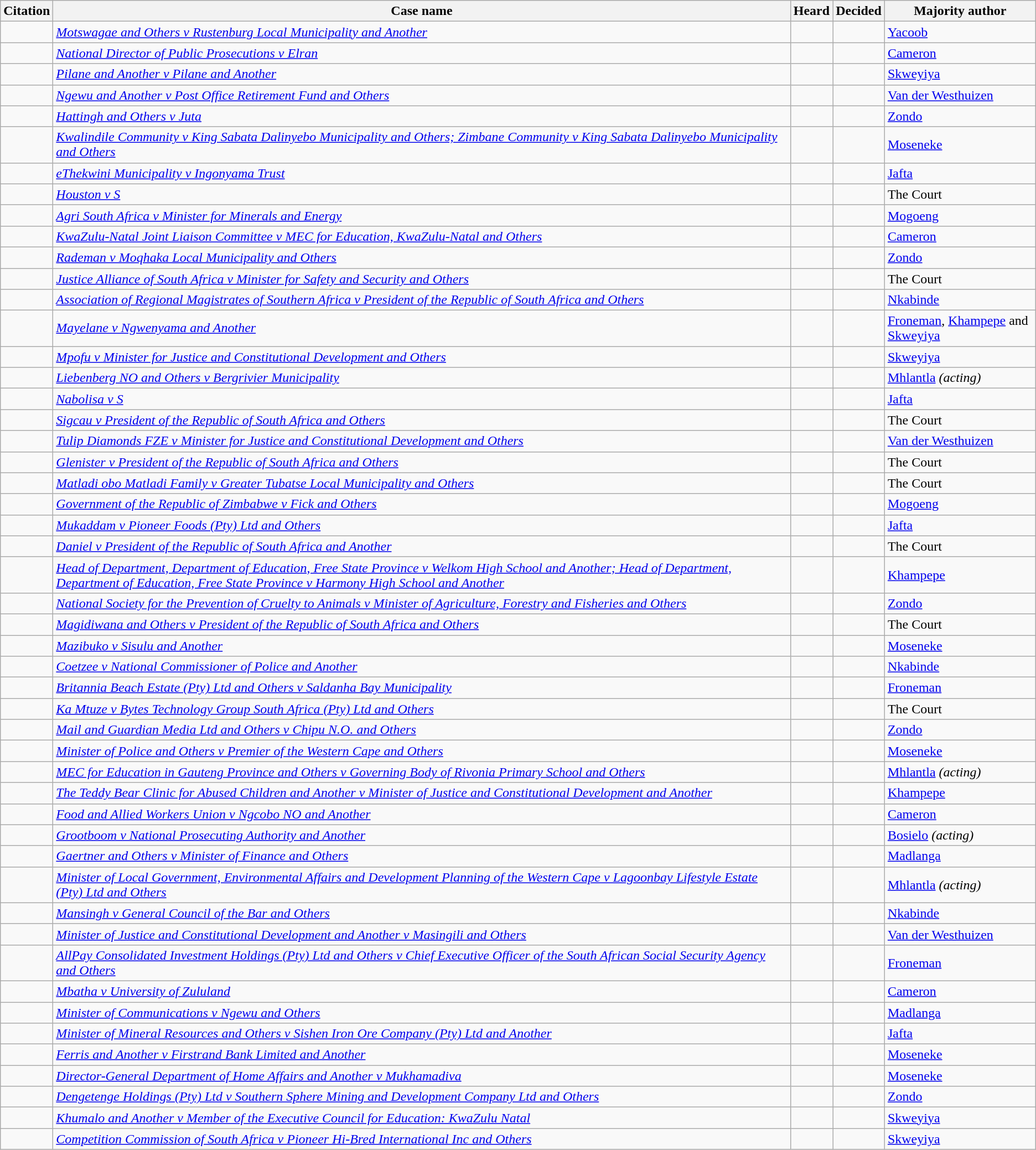<table class="wikitable sortable static-row-numbers">
<tr>
<th>Citation</th>
<th>Case name</th>
<th>Heard</th>
<th>Decided</th>
<th>Majority author</th>
</tr>
<tr>
<td nowrap></td>
<td><em><a href='#'>Motswagae and Others v Rustenburg Local Municipality and Another</a></em></td>
<td></td>
<td></td>
<td><a href='#'>Yacoob</a></td>
</tr>
<tr>
<td nowrap></td>
<td><em><a href='#'>National Director of Public Prosecutions v Elran</a></em></td>
<td></td>
<td></td>
<td><a href='#'>Cameron</a></td>
</tr>
<tr>
<td nowrap></td>
<td><em><a href='#'>Pilane and Another v Pilane and Another</a></em></td>
<td></td>
<td></td>
<td><a href='#'>Skweyiya</a></td>
</tr>
<tr>
<td nowrap></td>
<td><em><a href='#'>Ngewu and Another v Post Office Retirement Fund and Others</a></em></td>
<td></td>
<td></td>
<td><a href='#'>Van der Westhuizen</a></td>
</tr>
<tr>
<td nowrap></td>
<td><em><a href='#'>Hattingh and Others v Juta</a></em></td>
<td></td>
<td></td>
<td><a href='#'>Zondo</a></td>
</tr>
<tr>
<td nowrap></td>
<td><em><a href='#'>Kwalindile Community v King Sabata Dalinyebo Municipality and Others; Zimbane Community v King Sabata Dalinyebo Municipality and Others</a></em></td>
<td></td>
<td></td>
<td><a href='#'>Moseneke</a></td>
</tr>
<tr>
<td nowrap></td>
<td><em><a href='#'>eThekwini Municipality v Ingonyama Trust</a></em></td>
<td></td>
<td></td>
<td><a href='#'>Jafta</a></td>
</tr>
<tr>
<td nowrap></td>
<td><em><a href='#'>Houston v S</a></em></td>
<td></td>
<td></td>
<td>The Court</td>
</tr>
<tr>
<td nowrap></td>
<td><em><a href='#'>Agri South Africa v Minister for Minerals and Energy</a></em></td>
<td></td>
<td></td>
<td><a href='#'>Mogoeng</a></td>
</tr>
<tr>
<td nowrap></td>
<td><em><a href='#'>KwaZulu-Natal Joint Liaison Committee v MEC for Education, KwaZulu-Natal and Others</a></em></td>
<td></td>
<td></td>
<td><a href='#'>Cameron</a></td>
</tr>
<tr>
<td nowrap></td>
<td><em><a href='#'>Rademan v Moqhaka Local Municipality and Others</a></em></td>
<td></td>
<td></td>
<td><a href='#'>Zondo</a></td>
</tr>
<tr>
<td nowrap></td>
<td><em><a href='#'>Justice Alliance of South Africa v Minister for Safety and Security and Others</a></em></td>
<td></td>
<td></td>
<td>The Court</td>
</tr>
<tr>
<td nowrap></td>
<td><em><a href='#'>Association of Regional Magistrates of Southern Africa v President of the Republic of South Africa and Others</a></em></td>
<td></td>
<td></td>
<td><a href='#'>Nkabinde</a></td>
</tr>
<tr>
<td nowrap></td>
<td><em><a href='#'>Mayelane v Ngwenyama and Another</a></em></td>
<td></td>
<td></td>
<td><a href='#'>Froneman</a>, <a href='#'>Khampepe</a> and <a href='#'>Skweyiya</a></td>
</tr>
<tr>
<td nowrap></td>
<td><em><a href='#'>Mpofu v Minister for Justice and Constitutional Development and Others</a></em></td>
<td></td>
<td></td>
<td><a href='#'>Skweyiya</a></td>
</tr>
<tr>
<td nowrap></td>
<td><em><a href='#'>Liebenberg NO and Others v Bergrivier Municipality</a></em></td>
<td></td>
<td></td>
<td><a href='#'>Mhlantla</a> <em>(acting)</em></td>
</tr>
<tr>
<td nowrap></td>
<td><em><a href='#'>Nabolisa v S</a></em></td>
<td></td>
<td></td>
<td><a href='#'>Jafta</a></td>
</tr>
<tr>
<td nowrap></td>
<td><em><a href='#'>Sigcau v President of the Republic of South Africa and Others</a></em></td>
<td></td>
<td></td>
<td>The Court</td>
</tr>
<tr>
<td nowrap></td>
<td><em><a href='#'>Tulip Diamonds FZE v Minister for Justice and Constitutional Development and Others</a></em></td>
<td></td>
<td></td>
<td><a href='#'>Van der Westhuizen</a></td>
</tr>
<tr>
<td nowrap></td>
<td><em><a href='#'>Glenister v President of the Republic of South Africa and Others</a></em></td>
<td></td>
<td></td>
<td>The Court</td>
</tr>
<tr>
<td nowrap></td>
<td><em><a href='#'>Matladi obo Matladi Family v Greater Tubatse Local Municipality and Others</a></em></td>
<td></td>
<td></td>
<td>The Court</td>
</tr>
<tr>
<td nowrap></td>
<td><em><a href='#'>Government of the Republic of Zimbabwe v Fick and Others</a></em></td>
<td></td>
<td></td>
<td><a href='#'>Mogoeng</a></td>
</tr>
<tr>
<td nowrap></td>
<td><em><a href='#'>Mukaddam v Pioneer Foods (Pty) Ltd and Others</a></em></td>
<td></td>
<td></td>
<td><a href='#'>Jafta</a></td>
</tr>
<tr>
<td nowrap></td>
<td><em><a href='#'>Daniel v President of the Republic of South Africa and Another</a></em></td>
<td></td>
<td></td>
<td>The Court</td>
</tr>
<tr>
<td nowrap></td>
<td><em><a href='#'>Head of Department, Department of Education, Free State Province v Welkom High School and Another; Head of Department, Department of Education, Free State Province v Harmony High School and Another</a></em></td>
<td></td>
<td></td>
<td><a href='#'>Khampepe</a></td>
</tr>
<tr>
<td nowrap></td>
<td><em><a href='#'>National Society for the Prevention of Cruelty to Animals v Minister of Agriculture, Forestry and Fisheries and Others</a></em></td>
<td></td>
<td></td>
<td><a href='#'>Zondo</a></td>
</tr>
<tr>
<td nowrap></td>
<td><em><a href='#'>Magidiwana and Others v President of the Republic of South Africa and Others</a></em></td>
<td></td>
<td></td>
<td>The Court</td>
</tr>
<tr>
<td nowrap></td>
<td><em><a href='#'>Mazibuko v Sisulu and Another</a></em></td>
<td></td>
<td></td>
<td><a href='#'>Moseneke</a></td>
</tr>
<tr>
<td nowrap></td>
<td><em><a href='#'>Coetzee v National Commissioner of Police and Another</a></em></td>
<td></td>
<td></td>
<td><a href='#'>Nkabinde</a></td>
</tr>
<tr>
<td nowrap></td>
<td><em><a href='#'>Britannia Beach Estate (Pty) Ltd and Others v Saldanha Bay Municipality</a></em></td>
<td></td>
<td></td>
<td><a href='#'>Froneman</a></td>
</tr>
<tr>
<td nowrap></td>
<td><em><a href='#'>Ka Mtuze v Bytes Technology Group South Africa (Pty) Ltd and Others</a></em></td>
<td></td>
<td></td>
<td>The Court</td>
</tr>
<tr>
<td nowrap></td>
<td><em><a href='#'>Mail and Guardian Media Ltd and Others v Chipu N.O. and Others</a></em></td>
<td></td>
<td></td>
<td><a href='#'>Zondo</a></td>
</tr>
<tr>
<td nowrap></td>
<td><em><a href='#'>Minister of Police and Others v Premier of the Western Cape and Others</a></em></td>
<td></td>
<td></td>
<td><a href='#'>Moseneke</a></td>
</tr>
<tr>
<td nowrap></td>
<td><em><a href='#'>MEC for Education in Gauteng Province and Others v Governing Body of Rivonia Primary School and Others</a></em></td>
<td></td>
<td></td>
<td><a href='#'>Mhlantla</a> <em>(acting)</em></td>
</tr>
<tr>
<td nowrap></td>
<td><em><a href='#'>The Teddy Bear Clinic for Abused Children and Another v Minister of Justice and Constitutional Development and Another</a></em></td>
<td></td>
<td></td>
<td><a href='#'>Khampepe</a></td>
</tr>
<tr>
<td nowrap></td>
<td><em><a href='#'>Food and Allied Workers Union v Ngcobo NO and Another</a></em></td>
<td></td>
<td></td>
<td><a href='#'>Cameron</a></td>
</tr>
<tr>
<td nowrap></td>
<td><em><a href='#'>Grootboom v National Prosecuting Authority and Another</a></em></td>
<td></td>
<td></td>
<td><a href='#'>Bosielo</a> <em>(acting)</em></td>
</tr>
<tr>
<td nowrap></td>
<td><em><a href='#'>Gaertner and Others v Minister of Finance and Others</a></em></td>
<td></td>
<td></td>
<td><a href='#'>Madlanga</a></td>
</tr>
<tr>
<td nowrap></td>
<td><em><a href='#'>Minister of Local Government, Environmental Affairs and Development Planning of the Western Cape v Lagoonbay Lifestyle Estate (Pty) Ltd and Others</a></em></td>
<td></td>
<td></td>
<td><a href='#'>Mhlantla</a> <em>(acting)</em></td>
</tr>
<tr>
<td nowrap></td>
<td><em><a href='#'>Mansingh v General Council of the Bar and Others</a></em></td>
<td></td>
<td></td>
<td><a href='#'>Nkabinde</a></td>
</tr>
<tr>
<td nowrap></td>
<td><em><a href='#'>Minister of Justice and Constitutional Development and Another v Masingili and Others</a></em></td>
<td></td>
<td></td>
<td><a href='#'>Van der Westhuizen</a></td>
</tr>
<tr>
<td nowrap></td>
<td><em><a href='#'>AllPay Consolidated Investment Holdings (Pty) Ltd and Others v Chief Executive Officer of the South African Social Security Agency and Others</a></em></td>
<td></td>
<td></td>
<td><a href='#'>Froneman</a></td>
</tr>
<tr>
<td nowrap></td>
<td><em><a href='#'>Mbatha v University of Zululand</a></em></td>
<td></td>
<td></td>
<td><a href='#'>Cameron</a></td>
</tr>
<tr>
<td nowrap></td>
<td><em><a href='#'>Minister of Communications v Ngewu and Others</a></em></td>
<td></td>
<td></td>
<td><a href='#'>Madlanga</a></td>
</tr>
<tr>
<td nowrap></td>
<td><em><a href='#'>Minister of Mineral Resources and Others v Sishen Iron Ore Company (Pty) Ltd and Another</a></em></td>
<td></td>
<td></td>
<td><a href='#'>Jafta</a></td>
</tr>
<tr>
<td nowrap></td>
<td><em><a href='#'>Ferris and Another v Firstrand Bank Limited and Another</a></em></td>
<td></td>
<td></td>
<td><a href='#'>Moseneke</a></td>
</tr>
<tr>
<td nowrap></td>
<td><em><a href='#'>Director-General Department of Home Affairs and Another v Mukhamadiva</a></em></td>
<td></td>
<td></td>
<td><a href='#'>Moseneke</a></td>
</tr>
<tr>
<td nowrap></td>
<td><em><a href='#'>Dengetenge Holdings (Pty) Ltd v Southern Sphere Mining and Development Company Ltd and Others</a></em></td>
<td></td>
<td></td>
<td><a href='#'>Zondo</a></td>
</tr>
<tr>
<td nowrap></td>
<td><em><a href='#'>Khumalo and Another v Member of the Executive Council for Education: KwaZulu Natal</a></em></td>
<td></td>
<td></td>
<td><a href='#'>Skweyiya</a></td>
</tr>
<tr>
<td nowrap></td>
<td><em><a href='#'>Competition Commission of South Africa v Pioneer Hi-Bred International Inc and Others</a></em></td>
<td></td>
<td></td>
<td><a href='#'>Skweyiya</a></td>
</tr>
</table>
